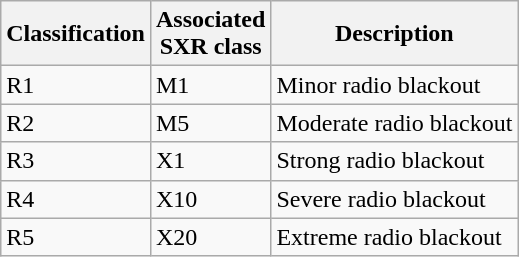<table class="wikitable">
<tr>
<th>Classification</th>
<th>Associated<br>SXR class</th>
<th>Description</th>
</tr>
<tr>
<td>R1</td>
<td>M1</td>
<td>Minor radio blackout</td>
</tr>
<tr>
<td>R2</td>
<td>M5</td>
<td>Moderate radio blackout</td>
</tr>
<tr>
<td>R3</td>
<td>X1</td>
<td>Strong radio blackout</td>
</tr>
<tr>
<td>R4</td>
<td>X10</td>
<td>Severe radio blackout</td>
</tr>
<tr>
<td>R5</td>
<td>X20</td>
<td>Extreme radio blackout</td>
</tr>
</table>
